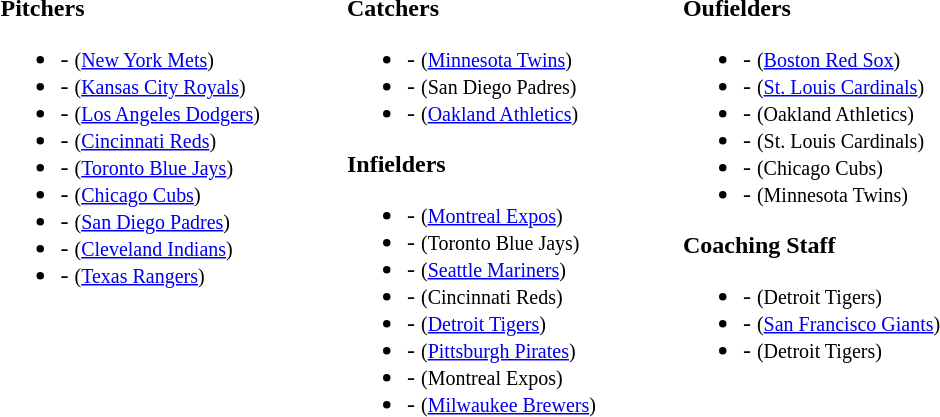<table>
<tr>
<td valign="top"><br><strong>Pitchers</strong><ul><li> - <small>(<a href='#'>New York Mets</a>)</small></li><li> - <small>(<a href='#'>Kansas City Royals</a>)</small></li><li> - <small>(<a href='#'>Los Angeles Dodgers</a>)</small></li><li> - <small>(<a href='#'>Cincinnati Reds</a>)</small></li><li> - <small>(<a href='#'>Toronto Blue Jays</a>)</small></li><li> - <small>(<a href='#'>Chicago Cubs</a>)</small></li><li> - <small>(<a href='#'>San Diego Padres</a>)</small></li><li> - <small>(<a href='#'>Cleveland Indians</a>)</small></li><li> - <small>(<a href='#'>Texas Rangers</a>)</small></li></ul></td>
<td width="50"> </td>
<td valign="top"><br><strong>Catchers</strong><ul><li> - <small>(<a href='#'>Minnesota Twins</a>)</small></li><li> - <small>(San Diego Padres)</small></li><li> - <small>(<a href='#'>Oakland Athletics</a>)</small></li></ul><strong>Infielders</strong><ul><li> - <small>(<a href='#'>Montreal Expos</a>)</small></li><li> - <small>(Toronto Blue Jays)</small></li><li> - <small>(<a href='#'>Seattle Mariners</a>)</small></li><li> - <small>(Cincinnati Reds)</small></li><li> - <small>(<a href='#'>Detroit Tigers</a>)</small></li><li> - <small>(<a href='#'>Pittsburgh Pirates</a>)</small></li><li> - <small>(Montreal Expos)</small></li><li> - <small>(<a href='#'>Milwaukee Brewers</a>)</small></li></ul></td>
<td width="50"> </td>
<td valign="top"><br><strong>Oufielders</strong><ul><li> - <small>(<a href='#'>Boston Red Sox</a>)</small></li><li> - <small>(<a href='#'>St. Louis Cardinals</a>)</small></li><li> - <small>(Oakland Athletics)</small></li><li> - <small>(St. Louis Cardinals)</small></li><li> - <small>(Chicago Cubs)</small></li><li> - <small>(Minnesota Twins)</small></li></ul><strong>Coaching Staff</strong><ul><li> - <small>(Detroit Tigers)</small></li><li> - <small>(<a href='#'>San Francisco Giants</a>)</small></li><li> - <small>(Detroit Tigers)</small></li></ul></td>
</tr>
</table>
